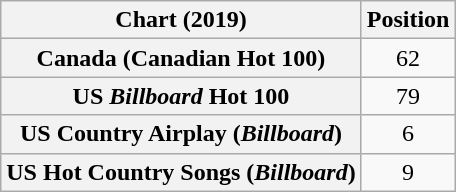<table class="wikitable sortable plainrowheaders" style="text-align:center">
<tr>
<th scope="col">Chart (2019)</th>
<th scope="col">Position</th>
</tr>
<tr>
<th scope="row">Canada (Canadian Hot 100)</th>
<td>62</td>
</tr>
<tr>
<th scope="row">US <em>Billboard</em> Hot 100</th>
<td>79</td>
</tr>
<tr>
<th scope="row">US Country Airplay (<em>Billboard</em>)</th>
<td>6</td>
</tr>
<tr>
<th scope="row">US Hot Country Songs (<em>Billboard</em>)</th>
<td>9</td>
</tr>
</table>
